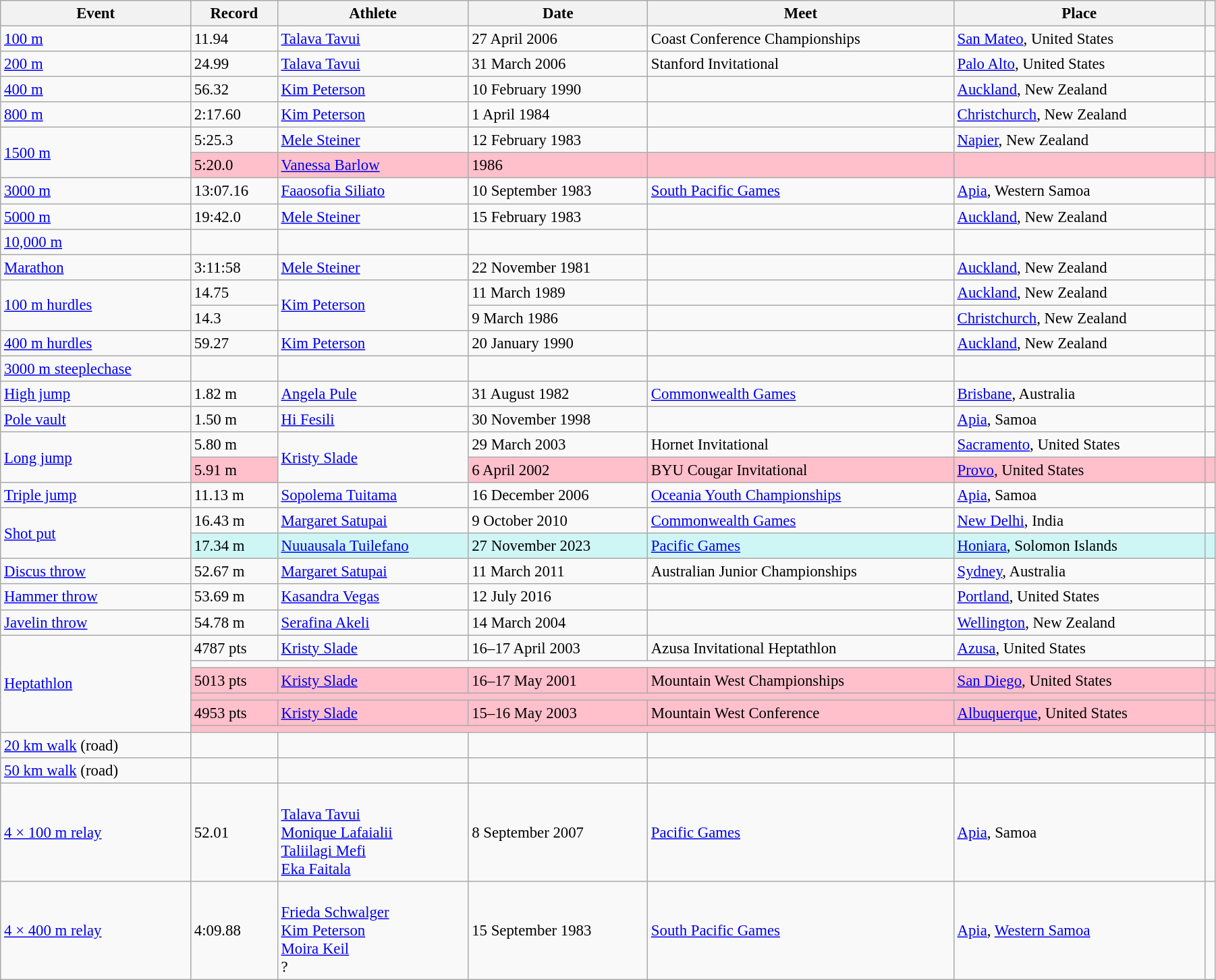<table class="wikitable" style="font-size:95%; width: 95%;">
<tr>
<th>Event</th>
<th>Record</th>
<th>Athlete</th>
<th>Date</th>
<th>Meet</th>
<th>Place</th>
<th></th>
</tr>
<tr>
<td><a href='#'>100 m</a></td>
<td>11.94 </td>
<td><a href='#'>Talava Tavui</a></td>
<td>27 April 2006</td>
<td>Coast Conference Championships</td>
<td><a href='#'>San Mateo</a>, United States</td>
<td></td>
</tr>
<tr>
<td><a href='#'>200 m</a></td>
<td>24.99 </td>
<td><a href='#'>Talava Tavui</a></td>
<td>31 March 2006</td>
<td>Stanford Invitational</td>
<td><a href='#'>Palo Alto</a>, United States</td>
<td></td>
</tr>
<tr>
<td><a href='#'>400 m</a></td>
<td>56.32</td>
<td><a href='#'>Kim Peterson</a></td>
<td>10 February 1990</td>
<td></td>
<td><a href='#'>Auckland</a>, New Zealand</td>
<td></td>
</tr>
<tr>
<td><a href='#'>800 m</a></td>
<td>2:17.60</td>
<td><a href='#'>Kim Peterson</a></td>
<td>1 April 1984</td>
<td></td>
<td><a href='#'>Christchurch</a>, New Zealand</td>
<td></td>
</tr>
<tr>
<td rowspan=2><a href='#'>1500 m</a></td>
<td>5:25.3 </td>
<td><a href='#'>Mele Steiner</a></td>
<td>12 February 1983</td>
<td></td>
<td><a href='#'>Napier</a>, New Zealand</td>
<td></td>
</tr>
<tr style="background:pink">
<td>5:20.0 </td>
<td><a href='#'>Vanessa Barlow</a></td>
<td>1986</td>
<td></td>
<td></td>
<td></td>
</tr>
<tr>
<td><a href='#'>3000 m</a></td>
<td>13:07.16</td>
<td><a href='#'>Faaosofia Siliato</a></td>
<td>10 September 1983</td>
<td><a href='#'>South Pacific Games</a></td>
<td><a href='#'>Apia</a>, Western Samoa</td>
<td></td>
</tr>
<tr>
<td><a href='#'>5000 m</a></td>
<td>19:42.0 </td>
<td><a href='#'>Mele Steiner</a></td>
<td>15 February 1983</td>
<td></td>
<td><a href='#'>Auckland</a>, New Zealand</td>
<td></td>
</tr>
<tr>
<td><a href='#'>10,000 m</a></td>
<td></td>
<td></td>
<td></td>
<td></td>
<td></td>
<td></td>
</tr>
<tr>
<td><a href='#'>Marathon</a></td>
<td>3:11:58</td>
<td><a href='#'>Mele Steiner</a></td>
<td>22 November 1981</td>
<td></td>
<td><a href='#'>Auckland</a>, New Zealand</td>
<td></td>
</tr>
<tr>
<td rowspan=2><a href='#'>100 m hurdles</a></td>
<td>14.75 </td>
<td rowspan=2><a href='#'>Kim Peterson</a></td>
<td>11 March 1989</td>
<td></td>
<td><a href='#'>Auckland</a>, New Zealand</td>
<td></td>
</tr>
<tr>
<td>14.3  </td>
<td>9 March 1986</td>
<td></td>
<td><a href='#'>Christchurch</a>, New Zealand</td>
<td></td>
</tr>
<tr>
<td><a href='#'>400 m hurdles</a></td>
<td>59.27</td>
<td><a href='#'>Kim Peterson</a></td>
<td>20 January 1990</td>
<td></td>
<td><a href='#'>Auckland</a>, New Zealand</td>
<td></td>
</tr>
<tr>
<td><a href='#'>3000 m steeplechase</a></td>
<td></td>
<td></td>
<td></td>
<td></td>
<td></td>
<td></td>
</tr>
<tr>
<td><a href='#'>High jump</a></td>
<td>1.82 m</td>
<td><a href='#'>Angela Pule</a></td>
<td>31 August 1982</td>
<td><a href='#'>Commonwealth Games</a></td>
<td><a href='#'>Brisbane</a>, Australia</td>
<td></td>
</tr>
<tr>
<td><a href='#'>Pole vault</a></td>
<td>1.50 m</td>
<td><a href='#'>Hi Fesili</a></td>
<td>30 November 1998</td>
<td></td>
<td><a href='#'>Apia</a>, Samoa</td>
<td></td>
</tr>
<tr>
<td rowspan=2><a href='#'>Long jump</a></td>
<td>5.80 m </td>
<td rowspan=2><a href='#'>Kristy Slade</a></td>
<td>29 March 2003</td>
<td>Hornet Invitational</td>
<td><a href='#'>Sacramento</a>, United States</td>
<td></td>
</tr>
<tr style="background:pink">
<td>5.91 m </td>
<td>6 April 2002</td>
<td>BYU Cougar Invitational</td>
<td><a href='#'>Provo</a>, United States</td>
<td></td>
</tr>
<tr>
<td><a href='#'>Triple jump</a></td>
<td>11.13 m </td>
<td><a href='#'>Sopolema Tuitama</a></td>
<td>16 December 2006</td>
<td><a href='#'>Oceania Youth Championships</a></td>
<td><a href='#'>Apia</a>, Samoa</td>
<td></td>
</tr>
<tr>
<td rowspan=2><a href='#'>Shot put</a></td>
<td>16.43 m</td>
<td><a href='#'>Margaret Satupai</a></td>
<td>9 October 2010</td>
<td><a href='#'>Commonwealth Games</a></td>
<td><a href='#'>New Delhi</a>, India</td>
<td></td>
</tr>
<tr bgcolor=#CEF6F5>
<td>17.34 m</td>
<td><a href='#'>Nuuausala Tuilefano</a></td>
<td>27 November 2023</td>
<td><a href='#'>Pacific Games</a></td>
<td><a href='#'>Honiara</a>, Solomon Islands</td>
<td></td>
</tr>
<tr>
<td><a href='#'>Discus throw</a></td>
<td>52.67 m</td>
<td><a href='#'>Margaret Satupai</a></td>
<td>11 March 2011</td>
<td>Australian Junior Championships</td>
<td><a href='#'>Sydney</a>, Australia</td>
<td></td>
</tr>
<tr>
<td><a href='#'>Hammer throw</a></td>
<td>53.69 m</td>
<td><a href='#'>Kasandra Vegas</a></td>
<td>12 July 2016</td>
<td></td>
<td><a href='#'>Portland</a>, United States</td>
<td></td>
</tr>
<tr>
<td><a href='#'>Javelin throw</a></td>
<td>54.78 m</td>
<td><a href='#'>Serafina Akeli</a></td>
<td>14 March 2004</td>
<td></td>
<td><a href='#'>Wellington</a>, New Zealand</td>
<td></td>
</tr>
<tr>
<td rowspan=6><a href='#'>Heptathlon</a></td>
<td>4787 pts</td>
<td><a href='#'>Kristy Slade</a></td>
<td>16–17 April 2003</td>
<td>Azusa Invitational Heptathlon</td>
<td><a href='#'>Azusa</a>, United States</td>
<td></td>
</tr>
<tr>
<td colspan=5></td>
<td></td>
</tr>
<tr style="background:pink">
<td>5013 pts</td>
<td><a href='#'>Kristy Slade</a></td>
<td>16–17 May 2001</td>
<td>Mountain West Championships</td>
<td><a href='#'>San Diego</a>, United States</td>
<td></td>
</tr>
<tr style="background:pink">
<td colspan=5></td>
<td></td>
</tr>
<tr style="background:pink">
<td>4953 pts </td>
<td><a href='#'>Kristy Slade</a></td>
<td>15–16 May 2003</td>
<td>Mountain West Conference</td>
<td><a href='#'>Albuquerque</a>, United States</td>
<td></td>
</tr>
<tr style="background:pink">
<td colspan=5></td>
<td></td>
</tr>
<tr>
<td><a href='#'>20 km walk</a> (road)</td>
<td></td>
<td></td>
<td></td>
<td></td>
<td></td>
<td></td>
</tr>
<tr>
<td><a href='#'>50 km walk</a> (road)</td>
<td></td>
<td></td>
<td></td>
<td></td>
<td></td>
<td></td>
</tr>
<tr>
<td><a href='#'>4 × 100 m relay</a></td>
<td>52.01</td>
<td><br><a href='#'>Talava Tavui</a><br><a href='#'>Monique Lafaialii</a><br><a href='#'>Taliilagi Mefi</a><br><a href='#'>Eka Faitala</a></td>
<td>8 September 2007</td>
<td><a href='#'>Pacific Games</a></td>
<td><a href='#'>Apia</a>, Samoa</td>
<td></td>
</tr>
<tr>
<td><a href='#'>4 × 400 m relay</a></td>
<td>4:09.88</td>
<td><br><a href='#'>Frieda Schwalger</a><br><a href='#'>Kim Peterson</a><br><a href='#'>Moira Keil</a><br>?</td>
<td>15 September 1983</td>
<td><a href='#'>South Pacific Games</a></td>
<td><a href='#'>Apia</a>, <a href='#'>Western Samoa</a></td>
<td></td>
</tr>
</table>
